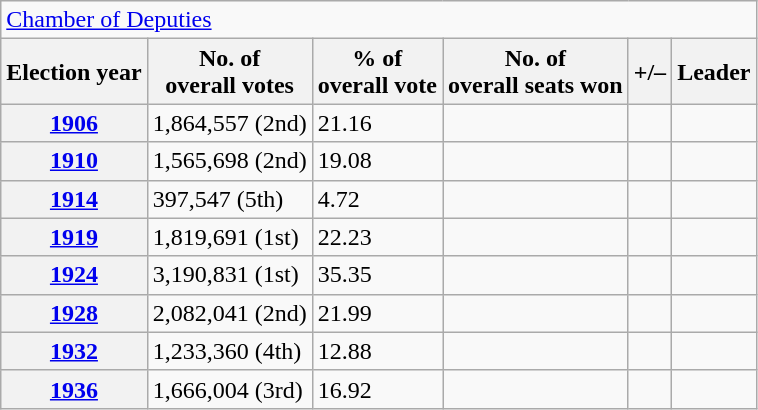<table class=wikitable>
<tr>
<td colspan=6><a href='#'>Chamber of Deputies</a></td>
</tr>
<tr>
<th>Election year</th>
<th>No. of<br>overall votes</th>
<th>% of<br>overall vote</th>
<th>No. of<br>overall seats won</th>
<th>+/–</th>
<th>Leader</th>
</tr>
<tr>
<th><a href='#'>1906</a></th>
<td>1,864,557 (2nd)</td>
<td>21.16</td>
<td></td>
<td></td>
<td></td>
</tr>
<tr>
<th><a href='#'>1910</a></th>
<td>1,565,698 (2nd)</td>
<td>19.08</td>
<td></td>
<td></td>
<td></td>
</tr>
<tr>
<th><a href='#'>1914</a></th>
<td>397,547 (5th)</td>
<td>4.72</td>
<td></td>
<td></td>
<td></td>
</tr>
<tr>
<th><a href='#'>1919</a></th>
<td>1,819,691 (1st)</td>
<td>22.23</td>
<td></td>
<td></td>
<td></td>
</tr>
<tr>
<th><a href='#'>1924</a></th>
<td>3,190,831 (1st)</td>
<td>35.35</td>
<td></td>
<td></td>
<td></td>
</tr>
<tr>
<th><a href='#'>1928</a></th>
<td>2,082,041 (2nd)</td>
<td>21.99</td>
<td></td>
<td></td>
<td></td>
</tr>
<tr>
<th><a href='#'>1932</a></th>
<td>1,233,360 (4th)</td>
<td>12.88</td>
<td></td>
<td></td>
<td></td>
</tr>
<tr>
<th><a href='#'>1936</a></th>
<td>1,666,004 (3rd)</td>
<td>16.92</td>
<td></td>
<td></td>
<td></td>
</tr>
</table>
